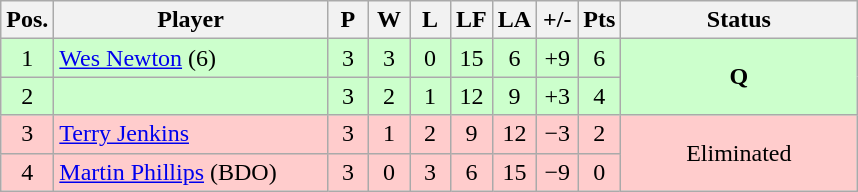<table class="wikitable" style="text-align:center; margin: 1em auto 1em auto, align:left">
<tr>
<th width=20>Pos.</th>
<th width=175>Player</th>
<th width=20>P</th>
<th width=20>W</th>
<th width=20>L</th>
<th width=20>LF</th>
<th width=20>LA</th>
<th width=20>+/-</th>
<th width=20>Pts</th>
<th width=150>Status</th>
</tr>
<tr style="background:#CCFFCC;">
<td>1</td>
<td style="text-align:left;"> <a href='#'>Wes Newton</a> (6)</td>
<td>3</td>
<td>3</td>
<td>0</td>
<td>15</td>
<td>6</td>
<td>+9</td>
<td>6</td>
<td rowspan=2><strong>Q</strong></td>
</tr>
<tr style="background:#CCFFCC;">
<td>2</td>
<td style="text-align:left;"></td>
<td>3</td>
<td>2</td>
<td>1</td>
<td>12</td>
<td>9</td>
<td>+3</td>
<td>4</td>
</tr>
<tr style="background:#FFCCCC;">
<td>3</td>
<td style="text-align:left;"> <a href='#'>Terry Jenkins</a></td>
<td>3</td>
<td>1</td>
<td>2</td>
<td>9</td>
<td>12</td>
<td>−3</td>
<td>2</td>
<td rowspan=2>Eliminated</td>
</tr>
<tr style="background:#FFCCCC;">
<td>4</td>
<td style="text-align:left;"> <a href='#'>Martin Phillips</a> (BDO)</td>
<td>3</td>
<td>0</td>
<td>3</td>
<td>6</td>
<td>15</td>
<td>−9</td>
<td>0</td>
</tr>
</table>
